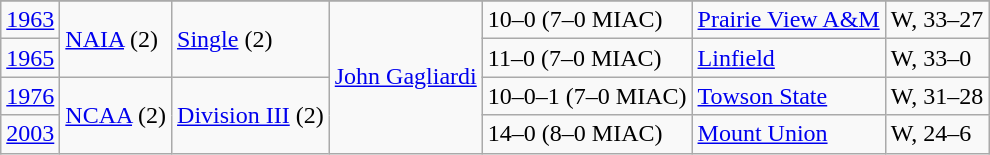<table class="wikitable">
<tr>
</tr>
<tr>
<td><a href='#'>1963</a></td>
<td rowspan=2><a href='#'>NAIA</a> (2)</td>
<td rowspan=2><a href='#'>Single</a> (2)</td>
<td rowspan=4><a href='#'>John Gagliardi</a></td>
<td>10–0 (7–0 MIAC)</td>
<td><a href='#'>Prairie View A&M</a></td>
<td>W, 33–27</td>
</tr>
<tr>
<td><a href='#'>1965</a></td>
<td>11–0 (7–0 MIAC)</td>
<td><a href='#'>Linfield</a></td>
<td>W, 33–0</td>
</tr>
<tr>
<td><a href='#'>1976</a></td>
<td rowspan=2><a href='#'>NCAA</a> (2)</td>
<td rowspan=2><a href='#'>Division III</a> (2)</td>
<td>10–0–1 (7–0 MIAC)</td>
<td><a href='#'>Towson State</a></td>
<td>W, 31–28</td>
</tr>
<tr>
<td><a href='#'>2003</a></td>
<td>14–0 (8–0 MIAC)</td>
<td><a href='#'>Mount Union</a></td>
<td>W, 24–6</td>
</tr>
</table>
